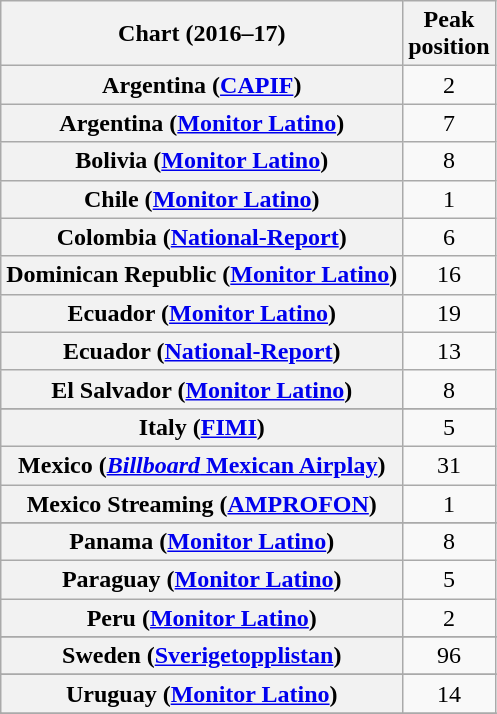<table class="wikitable sortable plainrowheaders" style="text-align:center">
<tr>
<th scope="col">Chart (2016–17)</th>
<th scope="col">Peak<br>position</th>
</tr>
<tr>
<th scope="row">Argentina (<a href='#'>CAPIF</a>)</th>
<td>2</td>
</tr>
<tr>
<th scope="row">Argentina (<a href='#'>Monitor Latino</a>)</th>
<td>7</td>
</tr>
<tr>
<th scope="row">Bolivia (<a href='#'>Monitor Latino</a>)</th>
<td>8</td>
</tr>
<tr>
<th scope="row">Chile (<a href='#'>Monitor Latino</a>)</th>
<td>1</td>
</tr>
<tr>
<th scope="row">Colombia (<a href='#'>National-Report</a>)</th>
<td>6</td>
</tr>
<tr>
<th scope="row">Dominican Republic (<a href='#'>Monitor Latino</a>)</th>
<td>16</td>
</tr>
<tr>
<th scope="row">Ecuador (<a href='#'>Monitor Latino</a>)</th>
<td>19</td>
</tr>
<tr>
<th scope="row">Ecuador (<a href='#'>National-Report</a>)</th>
<td>13</td>
</tr>
<tr>
<th scope="row">El Salvador (<a href='#'>Monitor Latino</a>)</th>
<td>8</td>
</tr>
<tr>
</tr>
<tr>
</tr>
<tr>
<th scope="row">Italy (<a href='#'>FIMI</a>)</th>
<td>5</td>
</tr>
<tr>
<th scope="row">Mexico (<a href='#'><em>Billboard</em> Mexican Airplay</a>)</th>
<td>31</td>
</tr>
<tr>
<th scope="row">Mexico Streaming (<a href='#'>AMPROFON</a>)</th>
<td>1</td>
</tr>
<tr>
</tr>
<tr>
<th scope="row">Panama (<a href='#'>Monitor Latino</a>)</th>
<td>8</td>
</tr>
<tr>
<th scope="row">Paraguay (<a href='#'>Monitor Latino</a>)</th>
<td>5</td>
</tr>
<tr>
<th scope="row">Peru (<a href='#'>Monitor Latino</a>)</th>
<td>2</td>
</tr>
<tr>
</tr>
<tr>
</tr>
<tr>
<th scope="row">Sweden (<a href='#'>Sverigetopplistan</a>)</th>
<td>96</td>
</tr>
<tr>
</tr>
<tr>
<th scope="row">Uruguay (<a href='#'>Monitor Latino</a>)</th>
<td>14</td>
</tr>
<tr>
</tr>
<tr>
</tr>
<tr>
</tr>
<tr>
</tr>
</table>
